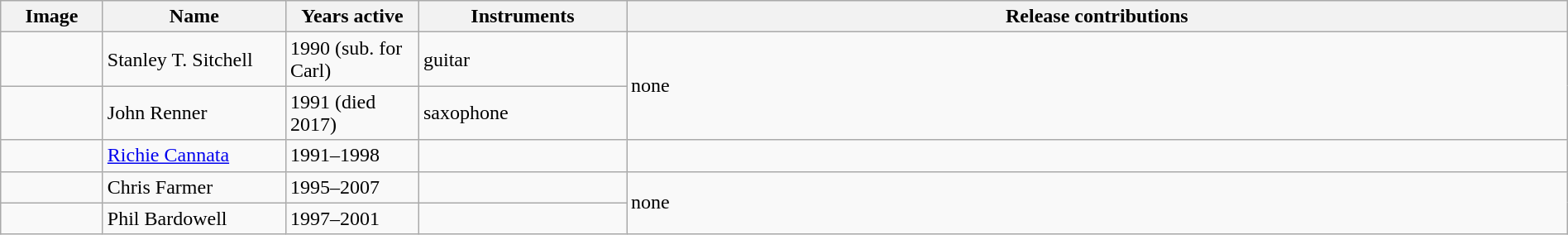<table class="wikitable" width="100%" border="1">
<tr>
<th width="75">Image</th>
<th width="140">Name</th>
<th width="100">Years active</th>
<th width="160">Instruments</th>
<th>Release contributions</th>
</tr>
<tr>
<td></td>
<td>Stanley T. Sitchell</td>
<td>1990 (sub. for Carl)</td>
<td>guitar</td>
<td rowspan="2">none</td>
</tr>
<tr>
<td></td>
<td>John Renner</td>
<td>1991 (died 2017)</td>
<td>saxophone</td>
</tr>
<tr>
<td></td>
<td><a href='#'>Richie Cannata</a></td>
<td>1991–1998</td>
<td></td>
<td></td>
</tr>
<tr>
<td></td>
<td>Chris Farmer</td>
<td>1995–2007</td>
<td></td>
<td rowspan="2">none</td>
</tr>
<tr>
<td></td>
<td>Phil Bardowell</td>
<td>1997–2001</td>
<td></td>
</tr>
</table>
